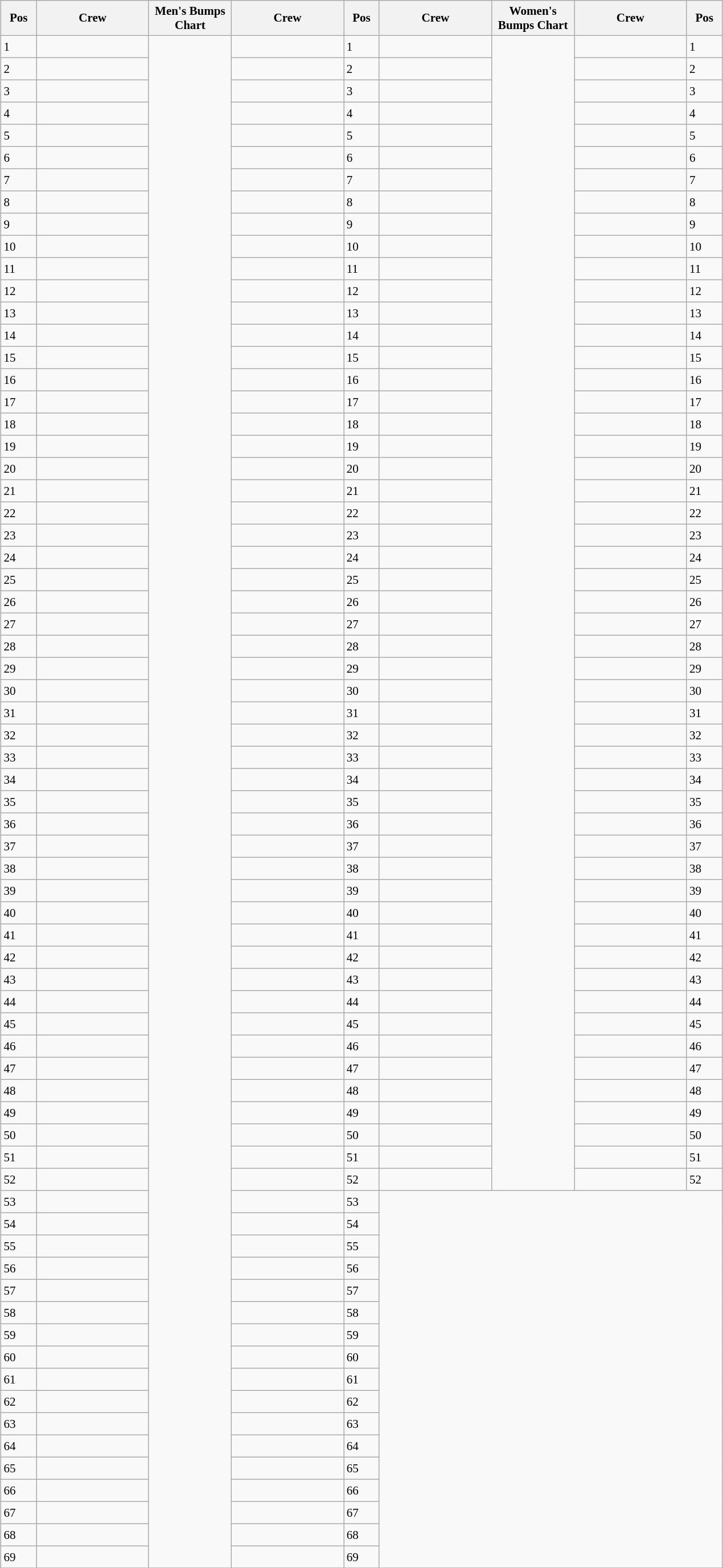<table class="wikitable" style="font-size:88%; white-space:nowrap; margin:0.5em auto">
<tr style="white-space:normal">
<th width=35>Pos</th>
<th width=125>Crew</th>
<th width=90>Men's Bumps Chart</th>
<th width=125>Crew</th>
<th width=35>Pos</th>
<th width=125>Crew</th>
<th width=90>Women's Bumps Chart</th>
<th width=125>Crew</th>
<th width=35>Pos</th>
</tr>
<tr style="height:26px">
<td>1</td>
<td></td>
<td rowspan="69" style="padding:0"></td>
<td></td>
<td>1</td>
<td></td>
<td rowspan="52" style="padding:0"></td>
<td></td>
<td>1</td>
</tr>
<tr style="height:26px">
<td>2</td>
<td></td>
<td></td>
<td>2</td>
<td></td>
<td></td>
<td>2</td>
</tr>
<tr style="height:26px">
<td>3</td>
<td></td>
<td></td>
<td>3</td>
<td></td>
<td></td>
<td>3</td>
</tr>
<tr style="height:26px">
<td>4</td>
<td></td>
<td></td>
<td>4</td>
<td></td>
<td></td>
<td>4</td>
</tr>
<tr style="height:26px">
<td>5</td>
<td></td>
<td></td>
<td>5</td>
<td></td>
<td></td>
<td>5</td>
</tr>
<tr style="height:26px">
<td>6</td>
<td></td>
<td></td>
<td>6</td>
<td></td>
<td></td>
<td>6</td>
</tr>
<tr style="height:26px">
<td>7</td>
<td></td>
<td></td>
<td>7</td>
<td></td>
<td></td>
<td>7</td>
</tr>
<tr style="height:26px">
<td>8</td>
<td></td>
<td></td>
<td>8</td>
<td></td>
<td></td>
<td>8</td>
</tr>
<tr style="height:26px">
<td>9</td>
<td></td>
<td></td>
<td>9</td>
<td></td>
<td></td>
<td>9</td>
</tr>
<tr style="height:26px">
<td>10</td>
<td></td>
<td></td>
<td>10</td>
<td></td>
<td></td>
<td>10</td>
</tr>
<tr style="height:26px">
<td>11</td>
<td></td>
<td></td>
<td>11</td>
<td></td>
<td></td>
<td>11</td>
</tr>
<tr style="height:26px">
<td>12</td>
<td></td>
<td></td>
<td>12</td>
<td></td>
<td></td>
<td>12</td>
</tr>
<tr style="height:26px">
<td>13</td>
<td></td>
<td></td>
<td>13</td>
<td></td>
<td></td>
<td>13</td>
</tr>
<tr style="height:26px">
<td>14</td>
<td></td>
<td></td>
<td>14</td>
<td></td>
<td></td>
<td>14</td>
</tr>
<tr style="height:26px">
<td>15</td>
<td></td>
<td></td>
<td>15</td>
<td></td>
<td></td>
<td>15</td>
</tr>
<tr style="height:26px">
<td>16</td>
<td></td>
<td></td>
<td>16</td>
<td></td>
<td></td>
<td>16</td>
</tr>
<tr style="height:26px">
<td>17</td>
<td></td>
<td></td>
<td>17</td>
<td></td>
<td></td>
<td>17</td>
</tr>
<tr style="height:26px">
<td>18</td>
<td></td>
<td></td>
<td>18</td>
<td></td>
<td></td>
<td>18</td>
</tr>
<tr style="height:26px">
<td>19</td>
<td></td>
<td></td>
<td>19</td>
<td></td>
<td></td>
<td>19</td>
</tr>
<tr style="height:26px">
<td>20</td>
<td></td>
<td></td>
<td>20</td>
<td></td>
<td></td>
<td>20</td>
</tr>
<tr style="height:26px">
<td>21</td>
<td></td>
<td></td>
<td>21</td>
<td></td>
<td></td>
<td>21</td>
</tr>
<tr style="height:26px">
<td>22</td>
<td></td>
<td></td>
<td>22</td>
<td></td>
<td></td>
<td>22</td>
</tr>
<tr style="height:26px">
<td>23</td>
<td></td>
<td></td>
<td>23</td>
<td></td>
<td></td>
<td>23</td>
</tr>
<tr style="height:26px">
<td>24</td>
<td></td>
<td></td>
<td>24</td>
<td></td>
<td></td>
<td>24</td>
</tr>
<tr style="height:26px">
<td>25</td>
<td></td>
<td></td>
<td>25</td>
<td></td>
<td></td>
<td>25</td>
</tr>
<tr style="height:26px">
<td>26</td>
<td></td>
<td></td>
<td>26</td>
<td></td>
<td></td>
<td>26</td>
</tr>
<tr style="height:26px">
<td>27</td>
<td></td>
<td></td>
<td>27</td>
<td></td>
<td></td>
<td>27</td>
</tr>
<tr style="height:26px">
<td>28</td>
<td></td>
<td></td>
<td>28</td>
<td></td>
<td></td>
<td>28</td>
</tr>
<tr style="height:26px">
<td>29</td>
<td></td>
<td></td>
<td>29</td>
<td></td>
<td></td>
<td>29</td>
</tr>
<tr style="height:26px">
<td>30</td>
<td></td>
<td></td>
<td>30</td>
<td></td>
<td></td>
<td>30</td>
</tr>
<tr style="height:26px">
<td>31</td>
<td></td>
<td></td>
<td>31</td>
<td></td>
<td></td>
<td>31</td>
</tr>
<tr style="height:26px">
<td>32</td>
<td></td>
<td></td>
<td>32</td>
<td></td>
<td></td>
<td>32</td>
</tr>
<tr style="height:26px">
<td>33</td>
<td></td>
<td></td>
<td>33</td>
<td></td>
<td></td>
<td>33</td>
</tr>
<tr style="height:26px">
<td>34</td>
<td></td>
<td></td>
<td>34</td>
<td></td>
<td></td>
<td>34</td>
</tr>
<tr style="height:26px">
<td>35</td>
<td></td>
<td></td>
<td>35</td>
<td></td>
<td></td>
<td>35</td>
</tr>
<tr style="height:26px">
<td>36</td>
<td></td>
<td></td>
<td>36</td>
<td></td>
<td></td>
<td>36</td>
</tr>
<tr style="height:26px">
<td>37</td>
<td></td>
<td></td>
<td>37</td>
<td></td>
<td></td>
<td>37</td>
</tr>
<tr style="height:26px">
<td>38</td>
<td></td>
<td></td>
<td>38</td>
<td></td>
<td></td>
<td>38</td>
</tr>
<tr style="height:26px">
<td>39</td>
<td></td>
<td></td>
<td>39</td>
<td></td>
<td></td>
<td>39</td>
</tr>
<tr style="height:26px">
<td>40</td>
<td></td>
<td></td>
<td>40</td>
<td></td>
<td></td>
<td>40</td>
</tr>
<tr style="height:26px">
<td>41</td>
<td></td>
<td></td>
<td>41</td>
<td></td>
<td></td>
<td>41</td>
</tr>
<tr style="height:26px">
<td>42</td>
<td></td>
<td></td>
<td>42</td>
<td></td>
<td></td>
<td>42</td>
</tr>
<tr style="height:26px">
<td>43</td>
<td></td>
<td></td>
<td>43</td>
<td></td>
<td></td>
<td>43</td>
</tr>
<tr style="height:26px">
<td>44</td>
<td></td>
<td></td>
<td>44</td>
<td></td>
<td></td>
<td>44</td>
</tr>
<tr style="height:26px">
<td>45</td>
<td></td>
<td></td>
<td>45</td>
<td></td>
<td></td>
<td>45</td>
</tr>
<tr style="height:26px">
<td>46</td>
<td></td>
<td></td>
<td>46</td>
<td></td>
<td></td>
<td>46</td>
</tr>
<tr style="height:26px">
<td>47</td>
<td></td>
<td></td>
<td>47</td>
<td></td>
<td></td>
<td>47</td>
</tr>
<tr style="height:26px">
<td>48</td>
<td></td>
<td></td>
<td>48</td>
<td></td>
<td></td>
<td>48</td>
</tr>
<tr style="height:26px">
<td>49</td>
<td></td>
<td></td>
<td>49</td>
<td></td>
<td></td>
<td>49</td>
</tr>
<tr style="height:26px">
<td>50</td>
<td></td>
<td></td>
<td>50</td>
<td></td>
<td></td>
<td>50</td>
</tr>
<tr style="height:26px">
<td>51</td>
<td></td>
<td></td>
<td>51</td>
<td></td>
<td></td>
<td>51</td>
</tr>
<tr style="height:26px">
<td>52</td>
<td></td>
<td></td>
<td>52</td>
<td></td>
<td></td>
<td>52</td>
</tr>
<tr style="height:26px">
<td>53</td>
<td></td>
<td></td>
<td>53</td>
<td colspan="4" rowspan="17"> </td>
</tr>
<tr style="height:26px">
<td>54</td>
<td></td>
<td></td>
<td>54</td>
</tr>
<tr style="height:26px">
<td>55</td>
<td></td>
<td></td>
<td>55</td>
</tr>
<tr style="height:26px">
<td>56</td>
<td></td>
<td></td>
<td>56</td>
</tr>
<tr style="height:26px">
<td>57</td>
<td></td>
<td></td>
<td>57</td>
</tr>
<tr style="height:26px">
<td>58</td>
<td></td>
<td></td>
<td>58</td>
</tr>
<tr style="height:26px">
<td>59</td>
<td></td>
<td></td>
<td>59</td>
</tr>
<tr style="height:26px">
<td>60</td>
<td></td>
<td></td>
<td>60</td>
</tr>
<tr style="height:26px">
<td>61</td>
<td></td>
<td></td>
<td>61</td>
</tr>
<tr style="height:26px">
<td>62</td>
<td></td>
<td></td>
<td>62</td>
</tr>
<tr style="height:26px">
<td>63</td>
<td></td>
<td></td>
<td>63</td>
</tr>
<tr style="height:26px">
<td>64</td>
<td></td>
<td></td>
<td>64</td>
</tr>
<tr style="height:26px">
<td>65</td>
<td></td>
<td></td>
<td>65</td>
</tr>
<tr style="height:26px">
<td>66</td>
<td></td>
<td></td>
<td>66</td>
</tr>
<tr style="height:26px">
<td>67</td>
<td></td>
<td></td>
<td>67</td>
</tr>
<tr style="height:26px">
<td>68</td>
<td></td>
<td></td>
<td>68</td>
</tr>
<tr style="height:26px">
<td>69</td>
<td></td>
<td></td>
<td>69</td>
</tr>
<tr>
</tr>
</table>
